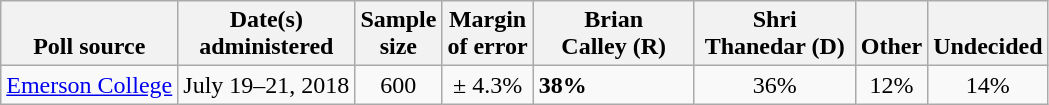<table class="wikitable">
<tr valign=bottom>
<th>Poll source</th>
<th>Date(s)<br>administered</th>
<th>Sample<br>size</th>
<th>Margin<br>of error</th>
<th style="width:100px;">Brian<br>Calley (R)</th>
<th style="width:100px;">Shri<br>Thanedar (D)</th>
<th>Other</th>
<th>Undecided</th>
</tr>
<tr>
<td><a href='#'>Emerson College</a></td>
<td align=center>July 19–21, 2018</td>
<td align=center>600</td>
<td align=center>± 4.3%</td>
<td><strong>38%</strong></td>
<td align=center>36%</td>
<td align=center>12%</td>
<td align=center>14%</td>
</tr>
</table>
